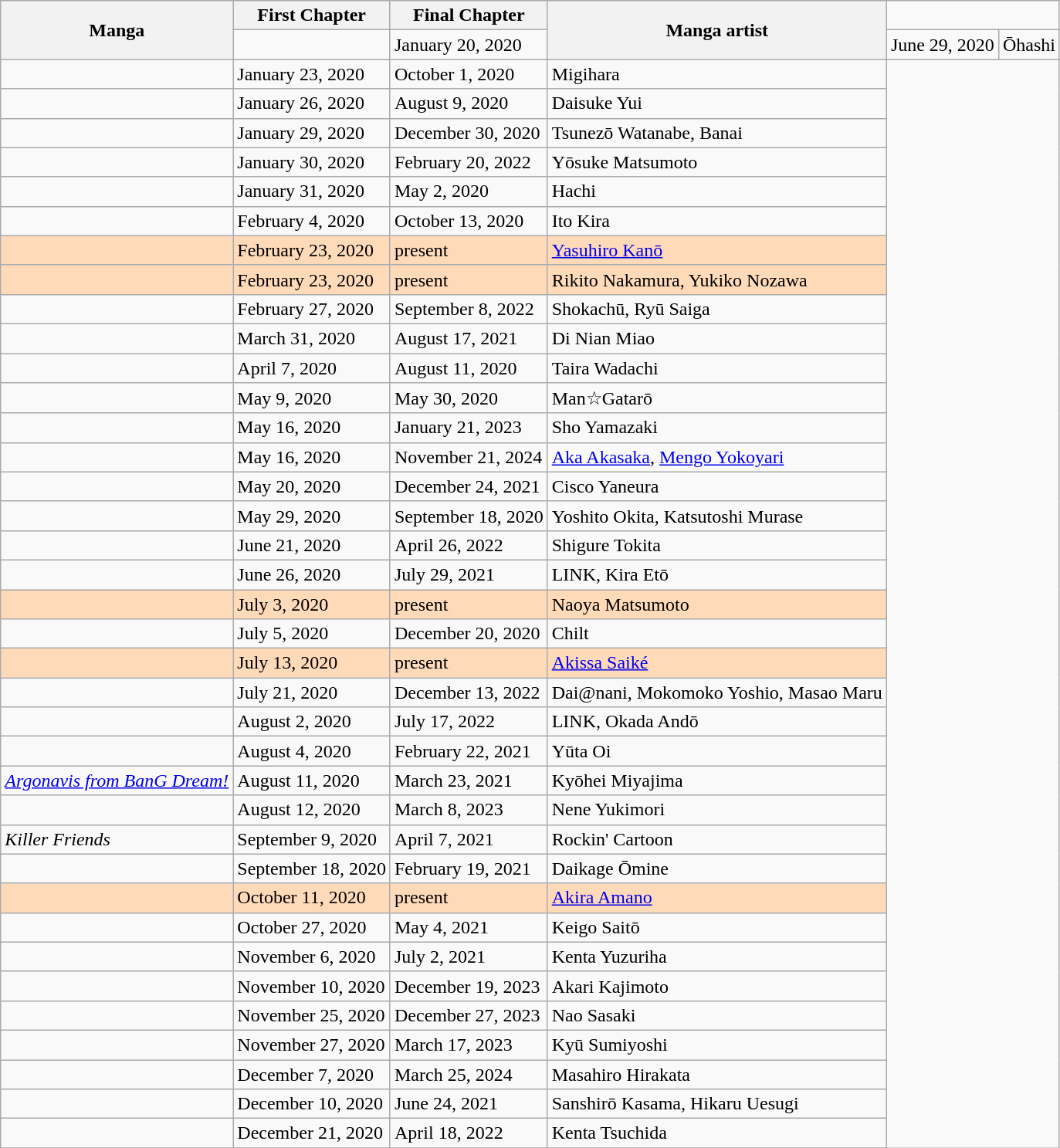<table class="wikitable sortable">
<tr>
<th rowspan="2" scope="col">Manga</th>
<th colspan="1" scope="col">First Chapter</th>
<th colspan="1" scope="col">Final Chapter</th>
<th rowspan="2" scope="col">Manga artist</th>
</tr>
<tr>
<td></td>
<td>January 20, 2020</td>
<td>June 29, 2020</td>
<td>Ōhashi</td>
</tr>
<tr>
<td></td>
<td>January 23, 2020</td>
<td>October 1, 2020</td>
<td>Migihara</td>
</tr>
<tr>
<td></td>
<td>January 26, 2020</td>
<td>August 9, 2020</td>
<td>Daisuke Yui</td>
</tr>
<tr>
<td></td>
<td>January 29, 2020</td>
<td>December 30, 2020</td>
<td>Tsunezō Watanabe, Banai</td>
</tr>
<tr>
<td></td>
<td>January 30, 2020</td>
<td>February 20, 2022</td>
<td>Yōsuke Matsumoto</td>
</tr>
<tr>
<td></td>
<td>January 31, 2020</td>
<td>May 2, 2020</td>
<td>Hachi</td>
</tr>
<tr>
<td></td>
<td>February 4, 2020</td>
<td>October 13, 2020</td>
<td>Ito Kira</td>
</tr>
<tr style="background-color:#FFDAB9;">
<td></td>
<td>February 23, 2020</td>
<td>present</td>
<td><a href='#'>Yasuhiro Kanō</a></td>
</tr>
<tr style="background-color:#FFDAB9;">
<td></td>
<td>February 23, 2020</td>
<td>present</td>
<td>Rikito Nakamura, Yukiko Nozawa</td>
</tr>
<tr>
<td></td>
<td>February 27, 2020</td>
<td>September 8, 2022</td>
<td>Shokachū, Ryū Saiga</td>
</tr>
<tr>
<td></td>
<td>March 31, 2020</td>
<td>August 17, 2021</td>
<td>Di Nian Miao</td>
</tr>
<tr>
<td></td>
<td>April 7, 2020</td>
<td>August 11, 2020</td>
<td>Taira Wadachi</td>
</tr>
<tr>
<td></td>
<td>May 9, 2020</td>
<td>May 30, 2020</td>
<td>Man☆Gatarō</td>
</tr>
<tr>
<td></td>
<td>May 16, 2020</td>
<td>January 21, 2023</td>
<td>Sho Yamazaki</td>
</tr>
<tr>
<td></td>
<td>May 16, 2020</td>
<td>November 21, 2024</td>
<td><a href='#'>Aka Akasaka</a>, <a href='#'>Mengo Yokoyari</a></td>
</tr>
<tr>
<td></td>
<td>May 20, 2020</td>
<td>December 24, 2021</td>
<td>Cisco Yaneura</td>
</tr>
<tr>
<td></td>
<td>May 29, 2020</td>
<td>September 18, 2020</td>
<td>Yoshito Okita, Katsutoshi Murase</td>
</tr>
<tr>
<td></td>
<td>June 21, 2020</td>
<td>April 26, 2022</td>
<td>Shigure Tokita</td>
</tr>
<tr>
<td></td>
<td>June 26, 2020</td>
<td>July 29, 2021</td>
<td>LINK, Kira Etō</td>
</tr>
<tr style="background-color:#FFDAB9;">
<td></td>
<td>July 3, 2020</td>
<td>present</td>
<td>Naoya Matsumoto</td>
</tr>
<tr>
<td></td>
<td>July 5, 2020</td>
<td>December 20, 2020</td>
<td>Chilt</td>
</tr>
<tr style="background-color:#FFDAB9;">
<td></td>
<td>July 13, 2020</td>
<td>present</td>
<td><a href='#'>Akissa Saiké</a></td>
</tr>
<tr>
<td></td>
<td>July 21, 2020</td>
<td>December 13, 2022</td>
<td>Dai@nani, Mokomoko Yoshio, Masao Maru</td>
</tr>
<tr>
<td></td>
<td>August 2, 2020</td>
<td>July 17, 2022</td>
<td>LINK, Okada Andō</td>
</tr>
<tr>
<td></td>
<td>August 4, 2020</td>
<td>February 22, 2021</td>
<td>Yūta Oi</td>
</tr>
<tr>
<td><em><a href='#'>Argonavis from BanG Dream!</a></em></td>
<td>August 11, 2020</td>
<td>March 23, 2021</td>
<td>Kyōhei Miyajima</td>
</tr>
<tr>
<td></td>
<td>August 12, 2020</td>
<td>March 8, 2023</td>
<td>Nene Yukimori</td>
</tr>
<tr>
<td><em>Killer Friends</em></td>
<td>September 9, 2020</td>
<td>April 7, 2021</td>
<td>Rockin' Cartoon</td>
</tr>
<tr>
<td></td>
<td>September 18, 2020</td>
<td>February 19, 2021</td>
<td>Daikage Ōmine</td>
</tr>
<tr style="background-color:#FFDAB9;">
<td></td>
<td>October 11, 2020</td>
<td>present</td>
<td><a href='#'>Akira Amano</a></td>
</tr>
<tr>
<td></td>
<td>October 27, 2020</td>
<td>May 4, 2021</td>
<td>Keigo Saitō</td>
</tr>
<tr>
<td></td>
<td>November 6, 2020</td>
<td>July 2, 2021</td>
<td>Kenta Yuzuriha</td>
</tr>
<tr>
<td></td>
<td>November 10, 2020</td>
<td>December 19, 2023</td>
<td>Akari Kajimoto</td>
</tr>
<tr>
<td></td>
<td>November 25, 2020</td>
<td>December 27, 2023</td>
<td>Nao Sasaki</td>
</tr>
<tr>
<td></td>
<td>November 27, 2020</td>
<td>March 17, 2023</td>
<td>Kyū Sumiyoshi</td>
</tr>
<tr>
<td></td>
<td>December 7, 2020</td>
<td>March 25, 2024</td>
<td>Masahiro Hirakata</td>
</tr>
<tr>
<td></td>
<td>December 10, 2020</td>
<td>June 24, 2021</td>
<td>Sanshirō Kasama, Hikaru Uesugi</td>
</tr>
<tr>
<td></td>
<td>December 21, 2020</td>
<td>April 18, 2022</td>
<td>Kenta Tsuchida</td>
</tr>
<tr>
</tr>
</table>
